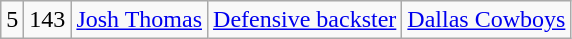<table class="wikitable" style="text-align:center">
<tr>
<td>5</td>
<td>143</td>
<td><a href='#'>Josh Thomas</a></td>
<td><a href='#'>Defensive backster</a></td>
<td><a href='#'>Dallas Cowboys</a></td>
</tr>
</table>
